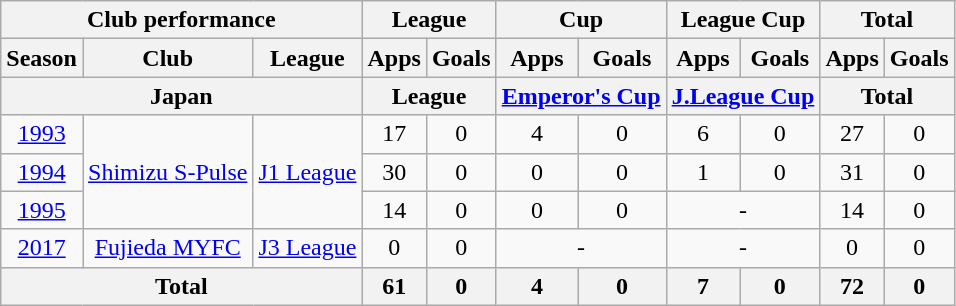<table class="wikitable" style="text-align:center;">
<tr>
<th colspan=3>Club performance</th>
<th colspan=2>League</th>
<th colspan=2>Cup</th>
<th colspan=2>League Cup</th>
<th colspan=2>Total</th>
</tr>
<tr>
<th>Season</th>
<th>Club</th>
<th>League</th>
<th>Apps</th>
<th>Goals</th>
<th>Apps</th>
<th>Goals</th>
<th>Apps</th>
<th>Goals</th>
<th>Apps</th>
<th>Goals</th>
</tr>
<tr>
<th colspan=3>Japan</th>
<th colspan=2>League</th>
<th colspan=2><a href='#'>Emperor's Cup</a></th>
<th colspan=2><a href='#'>J.League Cup</a></th>
<th colspan=2>Total</th>
</tr>
<tr>
<td><a href='#'>1993</a></td>
<td rowspan="3"><a href='#'>Shimizu S-Pulse</a></td>
<td rowspan="3"><a href='#'>J1 League</a></td>
<td>17</td>
<td>0</td>
<td>4</td>
<td>0</td>
<td>6</td>
<td>0</td>
<td>27</td>
<td>0</td>
</tr>
<tr>
<td><a href='#'>1994</a></td>
<td>30</td>
<td>0</td>
<td>0</td>
<td>0</td>
<td>1</td>
<td>0</td>
<td>31</td>
<td>0</td>
</tr>
<tr>
<td><a href='#'>1995</a></td>
<td>14</td>
<td>0</td>
<td>0</td>
<td>0</td>
<td colspan="2">-</td>
<td>14</td>
<td>0</td>
</tr>
<tr>
<td><a href='#'>2017</a></td>
<td><a href='#'>Fujieda MYFC</a></td>
<td><a href='#'>J3 League</a></td>
<td>0</td>
<td>0</td>
<td colspan="2">-</td>
<td colspan="2">-</td>
<td>0</td>
<td>0</td>
</tr>
<tr>
<th colspan=3>Total</th>
<th>61</th>
<th>0</th>
<th>4</th>
<th>0</th>
<th>7</th>
<th>0</th>
<th>72</th>
<th>0</th>
</tr>
</table>
